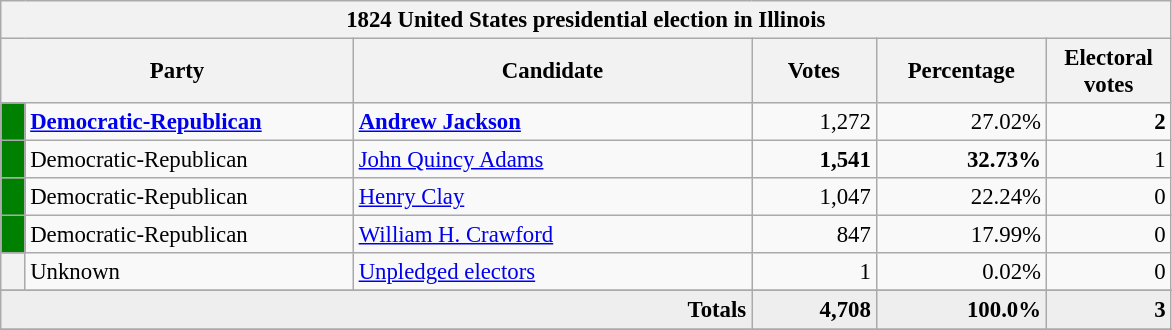<table class="wikitable" style="font-size: 95%;">
<tr>
<th colspan="6">1824 United States presidential election in Illinois</th>
</tr>
<tr>
<th colspan="2" style="width: 15em">Party</th>
<th style="width: 17em">Candidate</th>
<th style="width: 5em">Votes</th>
<th style="width: 7em">Percentage</th>
<th style="width: 5em">Electoral votes</th>
</tr>
<tr>
<th style="background-color:#008000; width: 3px"></th>
<td style="width: 130px"><strong><a href='#'>Democratic-Republican</a></strong></td>
<td><strong><a href='#'>Andrew Jackson</a></strong></td>
<td align="right">1,272</td>
<td align="right">27.02%</td>
<td align="right"><strong>2</strong></td>
</tr>
<tr>
<th style="background-color:#008000; width: 3px"></th>
<td style="width: 130px">Democratic-Republican</td>
<td><a href='#'>John Quincy Adams</a></td>
<td align="right"><strong>1,541</strong></td>
<td align="right"><strong>32.73%</strong></td>
<td align="right">1</td>
</tr>
<tr>
<th style="background-color:#008000; width: 3px"></th>
<td style="width: 130px">Democratic-Republican</td>
<td><a href='#'>Henry Clay</a></td>
<td align="right">1,047</td>
<td align="right">22.24%</td>
<td align="right">0</td>
</tr>
<tr>
<th style="background-color:#008000; width: 3px"></th>
<td style="width: 130px">Democratic-Republican</td>
<td><a href='#'>William H. Crawford</a></td>
<td align="right">847</td>
<td align="right">17.99%</td>
<td align="right">0</td>
</tr>
<tr>
<th width: 3px"></th>
<td style="width: 130px">Unknown</td>
<td><a href='#'>Unpledged electors</a></td>
<td align="right">1</td>
<td align="right">0.02%</td>
<td align="right">0</td>
</tr>
<tr>
</tr>
<tr bgcolor="#EEEEEE">
<td colspan="3" align="right"><strong>Totals</strong></td>
<td align="right"><strong>4,708</strong></td>
<td align="right"><strong>100.0%</strong></td>
<td align="right"><strong>3</strong></td>
</tr>
<tr>
</tr>
</table>
